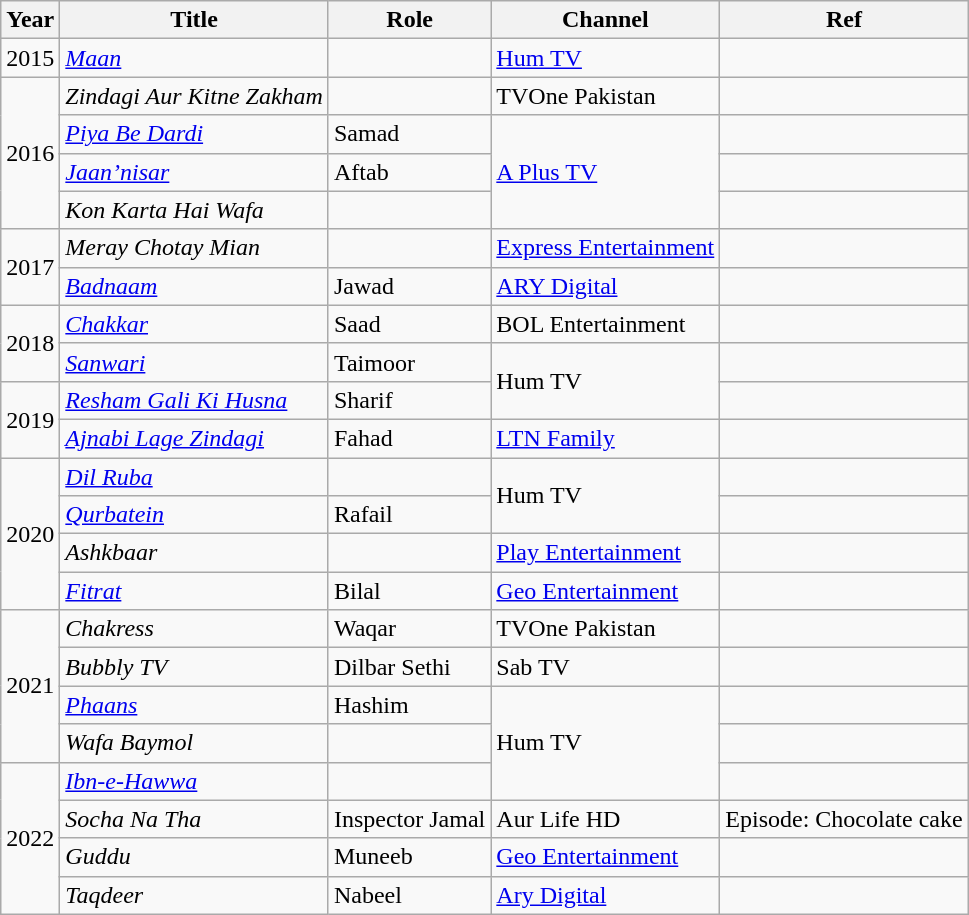<table class="wikitable">
<tr>
<th>Year</th>
<th>Title</th>
<th>Role</th>
<th>Channel</th>
<th>Ref</th>
</tr>
<tr>
<td>2015</td>
<td><em><a href='#'>Maan</a></em></td>
<td></td>
<td><a href='#'>Hum TV</a></td>
<td></td>
</tr>
<tr>
<td rowspan=4>2016</td>
<td><em>Zindagi Aur Kitne Zakham</em></td>
<td></td>
<td>TVOne Pakistan</td>
<td></td>
</tr>
<tr>
<td><em><a href='#'>Piya Be Dardi</a></em></td>
<td>Samad</td>
<td rowspan=3><a href='#'>A Plus TV</a></td>
<td></td>
</tr>
<tr>
<td><em><a href='#'>Jaan’nisar</a> </em></td>
<td>Aftab</td>
<td></td>
</tr>
<tr>
<td><em>Kon Karta Hai Wafa</em></td>
<td></td>
<td></td>
</tr>
<tr>
<td rowspan=2>2017</td>
<td><em>Meray Chotay Mian</em></td>
<td></td>
<td><a href='#'>Express Entertainment</a></td>
<td></td>
</tr>
<tr>
<td><em><a href='#'>Badnaam</a></em></td>
<td>Jawad</td>
<td><a href='#'>ARY Digital</a></td>
<td></td>
</tr>
<tr>
<td rowspan="2">2018</td>
<td><em><a href='#'>Chakkar</a></em></td>
<td>Saad</td>
<td>BOL Entertainment</td>
</tr>
<tr>
<td><em><a href='#'>Sanwari</a></em></td>
<td>Taimoor</td>
<td Rowspan=2>Hum TV</td>
<td></td>
</tr>
<tr>
<td rowspan="2">2019</td>
<td><em><a href='#'>Resham Gali Ki Husna</a></em></td>
<td>Sharif</td>
<td></td>
</tr>
<tr>
<td><em><a href='#'>Ajnabi Lage Zindagi</a></em></td>
<td>Fahad</td>
<td><a href='#'>LTN Family</a></td>
<td></td>
</tr>
<tr>
<td rowspan="4">2020</td>
<td><em><a href='#'>Dil Ruba</a></em></td>
<td></td>
<td Rowspan="2">Hum TV</td>
<td></td>
</tr>
<tr>
<td><em><a href='#'>Qurbatein</a></em></td>
<td>Rafail</td>
<td></td>
</tr>
<tr>
<td><em>Ashkbaar</em></td>
<td></td>
<td><a href='#'>Play Entertainment</a></td>
<td></td>
</tr>
<tr>
<td><a href='#'><em>Fitrat</em></a></td>
<td>Bilal</td>
<td><a href='#'>Geo Entertainment</a></td>
<td></td>
</tr>
<tr>
<td rowspan="4">2021</td>
<td><em>Chakress</em></td>
<td>Waqar</td>
<td>TVOne Pakistan</td>
<td></td>
</tr>
<tr>
<td><em>Bubbly TV</em></td>
<td>Dilbar Sethi</td>
<td>Sab TV</td>
<td></td>
</tr>
<tr>
<td><em><a href='#'>Phaans</a></em></td>
<td>Hashim</td>
<td rowspan=3>Hum TV</td>
<td></td>
</tr>
<tr>
<td><em>Wafa Baymol</em></td>
<td></td>
<td></td>
</tr>
<tr>
<td rowspan="4">2022</td>
<td><em><a href='#'>Ibn-e-Hawwa</a></em></td>
<td></td>
<td></td>
</tr>
<tr>
<td><em>Socha Na Tha</em></td>
<td>Inspector Jamal</td>
<td>Aur Life HD</td>
<td>Episode: Chocolate cake</td>
</tr>
<tr>
<td><em>Guddu</em></td>
<td>Muneeb</td>
<td><a href='#'>Geo Entertainment</a></td>
<td></td>
</tr>
<tr>
<td><em>Taqdeer</em></td>
<td>Nabeel</td>
<td><a href='#'>Ary Digital</a></td>
<td></td>
</tr>
</table>
